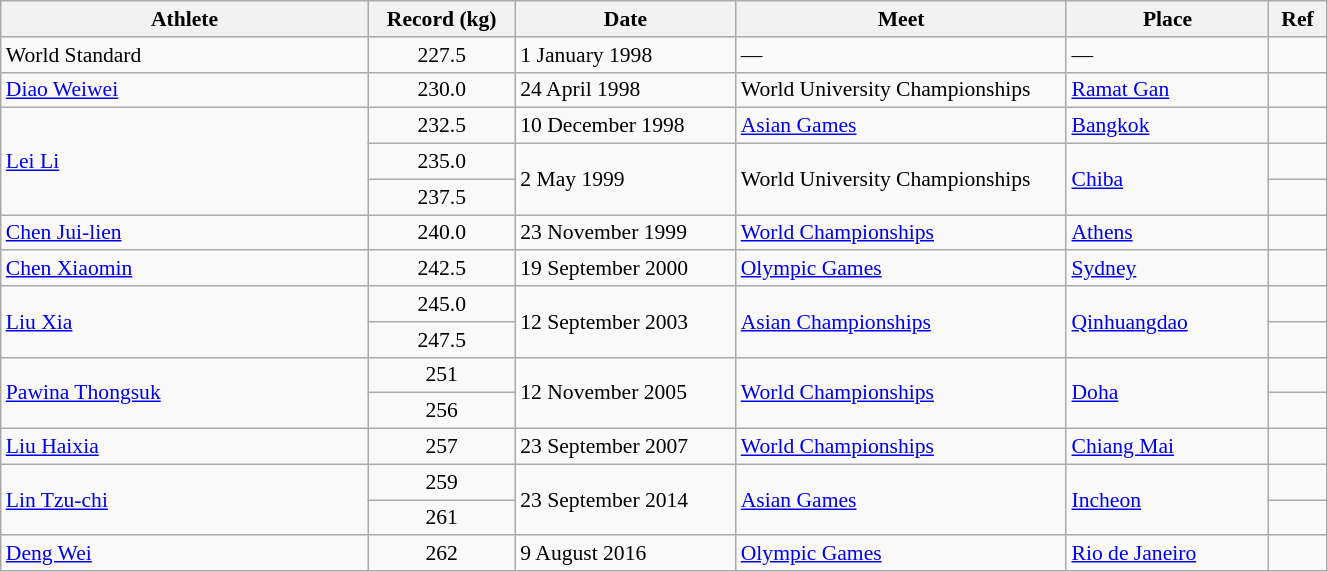<table class="wikitable" style="font-size:90%; width: 70%;">
<tr>
<th width=20%>Athlete</th>
<th width=8%>Record (kg)</th>
<th width=12%>Date</th>
<th width=18%>Meet</th>
<th width=11%>Place</th>
<th width=3%>Ref</th>
</tr>
<tr>
<td>World Standard</td>
<td align="center">227.5</td>
<td>1 January 1998</td>
<td>—</td>
<td>—</td>
<td></td>
</tr>
<tr>
<td> <a href='#'>Diao Weiwei</a></td>
<td align="center">230.0</td>
<td>24 April 1998</td>
<td>World University Championships</td>
<td><a href='#'>Ramat Gan</a></td>
<td></td>
</tr>
<tr>
<td rowspan=3> <a href='#'>Lei Li</a></td>
<td align="center">232.5</td>
<td>10 December 1998</td>
<td><a href='#'>Asian Games</a></td>
<td><a href='#'>Bangkok</a></td>
<td></td>
</tr>
<tr>
<td align="center">235.0</td>
<td rowspan=2>2 May 1999</td>
<td rowspan=2>World University Championships</td>
<td rowspan=2><a href='#'>Chiba</a></td>
<td></td>
</tr>
<tr>
<td align="center">237.5</td>
<td></td>
</tr>
<tr>
<td> <a href='#'>Chen Jui-lien</a></td>
<td align="center">240.0</td>
<td>23 November 1999</td>
<td><a href='#'>World Championships</a></td>
<td><a href='#'>Athens</a></td>
<td></td>
</tr>
<tr>
<td> <a href='#'>Chen Xiaomin</a></td>
<td align="center">242.5</td>
<td>19 September 2000</td>
<td><a href='#'>Olympic Games</a></td>
<td><a href='#'>Sydney</a></td>
<td></td>
</tr>
<tr>
<td rowspan=2> <a href='#'>Liu Xia</a></td>
<td align="center">245.0</td>
<td rowspan=2>12 September 2003</td>
<td rowspan=2><a href='#'>Asian Championships</a></td>
<td rowspan=2><a href='#'>Qinhuangdao</a></td>
<td></td>
</tr>
<tr>
<td align="center">247.5</td>
<td></td>
</tr>
<tr>
<td rowspan=2> <a href='#'>Pawina Thongsuk</a></td>
<td align="center">251</td>
<td rowspan=2>12 November 2005</td>
<td rowspan=2><a href='#'>World Championships</a></td>
<td rowspan=2><a href='#'>Doha</a></td>
<td></td>
</tr>
<tr>
<td align="center">256</td>
<td></td>
</tr>
<tr>
<td> <a href='#'>Liu Haixia</a></td>
<td align="center">257</td>
<td>23 September 2007</td>
<td><a href='#'>World Championships</a></td>
<td><a href='#'>Chiang Mai</a></td>
<td></td>
</tr>
<tr>
<td rowspan=2> <a href='#'>Lin Tzu-chi</a></td>
<td align="center">259</td>
<td rowspan=2>23 September 2014</td>
<td rowspan=2><a href='#'>Asian Games</a></td>
<td rowspan=2><a href='#'>Incheon</a></td>
<td></td>
</tr>
<tr>
<td align="center">261</td>
<td></td>
</tr>
<tr>
<td> <a href='#'>Deng Wei</a></td>
<td align="center">262</td>
<td>9 August 2016</td>
<td><a href='#'>Olympic Games</a></td>
<td><a href='#'>Rio de Janeiro</a></td>
<td></td>
</tr>
</table>
